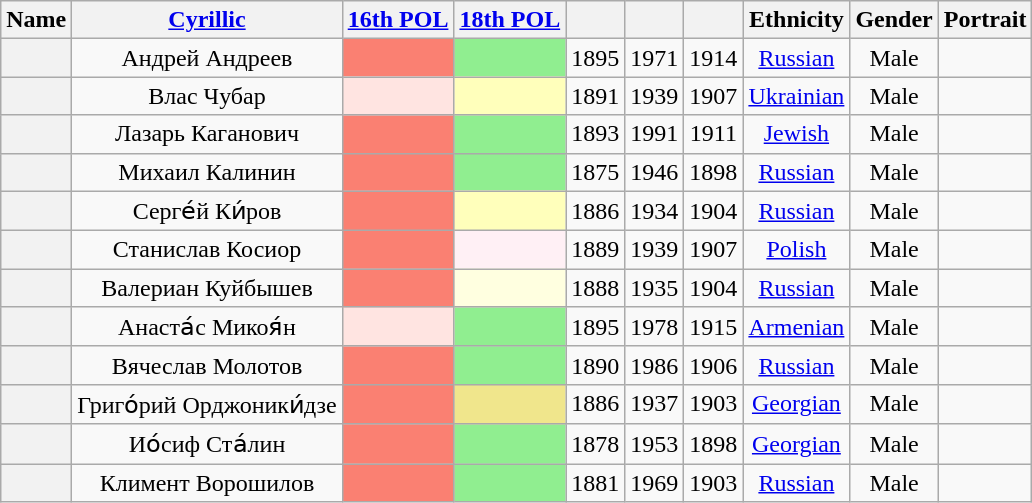<table class="wikitable sortable" style=text-align:center>
<tr>
<th scope="col">Name</th>
<th scope="col" class="unsortable"><a href='#'>Cyrillic</a></th>
<th scope="col"><a href='#'>16th POL</a></th>
<th scope="col"><a href='#'>18th POL</a></th>
<th scope="col"></th>
<th scope="col"></th>
<th scope="col"></th>
<th scope="col">Ethnicity</th>
<th scope="col">Gender</th>
<th scope="col" class="unsortable">Portrait</th>
</tr>
<tr>
<th align="center" scope="row" style="font-weight:normal;"></th>
<td>Андрей Андреев</td>
<td bgcolor = Salmon></td>
<td bgcolor = LightGreen></td>
<td>1895</td>
<td>1971</td>
<td>1914</td>
<td><a href='#'>Russian</a></td>
<td>Male</td>
<td></td>
</tr>
<tr>
<th align="center" scope="row" style="font-weight:normal;"></th>
<td>Влас Чубар</td>
<td bgcolor = MistyRose></td>
<td bgcolor = ffffbb></td>
<td>1891</td>
<td>1939</td>
<td>1907</td>
<td><a href='#'>Ukrainian</a></td>
<td>Male</td>
<td></td>
</tr>
<tr>
<th align="center" scope="row" style="font-weight:normal;"></th>
<td>Лазарь Каганович</td>
<td bgcolor = Salmon></td>
<td bgcolor = LightGreen></td>
<td>1893</td>
<td>1991</td>
<td>1911</td>
<td><a href='#'>Jewish</a></td>
<td>Male</td>
<td></td>
</tr>
<tr>
<th align="center" scope="row" style="font-weight:normal;"></th>
<td>Михаил Калинин</td>
<td bgcolor = Salmon></td>
<td bgcolor = LightGreen></td>
<td>1875</td>
<td>1946</td>
<td>1898</td>
<td><a href='#'>Russian</a></td>
<td>Male</td>
<td></td>
</tr>
<tr>
<th align="center" scope="row" style="font-weight:normal;"></th>
<td>Серге́й Ки́ров</td>
<td bgcolor = Salmon></td>
<td bgcolor = ffffbb></td>
<td>1886</td>
<td>1934</td>
<td>1904</td>
<td><a href='#'>Russian</a></td>
<td>Male</td>
<td></td>
</tr>
<tr>
<th align="center" scope="row" style="font-weight:normal;"></th>
<td>Станислав Косиор</td>
<td bgcolor = Salmon></td>
<td bgcolor = LavenderBlush></td>
<td>1889</td>
<td>1939</td>
<td>1907</td>
<td><a href='#'>Polish</a></td>
<td>Male</td>
<td></td>
</tr>
<tr>
<th align="center" scope="row" style="font-weight:normal;"></th>
<td>Валериан Куйбышев</td>
<td bgcolor = Salmon></td>
<td bgcolor = LightYellow></td>
<td>1888</td>
<td>1935</td>
<td>1904</td>
<td><a href='#'>Russian</a></td>
<td>Male</td>
<td></td>
</tr>
<tr>
<th align="center" scope="row" style="font-weight:normal;"></th>
<td>Анаста́с Микоя́н</td>
<td bgcolor = MistyRose></td>
<td bgcolor = LightGreen></td>
<td>1895</td>
<td>1978</td>
<td>1915</td>
<td><a href='#'>Armenian</a></td>
<td>Male</td>
<td></td>
</tr>
<tr>
<th align="center" scope="row" style="font-weight:normal;"></th>
<td>Вячеслав Молотов</td>
<td bgcolor = Salmon></td>
<td bgcolor = LightGreen></td>
<td>1890</td>
<td>1986</td>
<td>1906</td>
<td><a href='#'>Russian</a></td>
<td>Male</td>
<td></td>
</tr>
<tr>
<th align="center" scope="row" style="font-weight:normal;"></th>
<td>Григо́рий Орджоники́дзе</td>
<td bgcolor = Salmon></td>
<td bgcolor = Khaki></td>
<td>1886</td>
<td>1937</td>
<td>1903</td>
<td><a href='#'>Georgian</a></td>
<td>Male</td>
<td></td>
</tr>
<tr>
<th align="center" scope="row" style="font-weight:normal;"></th>
<td>Ио́сиф Ста́лин</td>
<td bgcolor = Salmon></td>
<td bgcolor = LightGreen></td>
<td>1878</td>
<td>1953</td>
<td>1898</td>
<td><a href='#'>Georgian</a></td>
<td>Male</td>
<td></td>
</tr>
<tr>
<th align="center" scope="row" style="font-weight:normal;"></th>
<td>Климент Ворошилов</td>
<td bgcolor = Salmon></td>
<td bgcolor = LightGreen></td>
<td>1881</td>
<td>1969</td>
<td>1903</td>
<td><a href='#'>Russian</a></td>
<td>Male</td>
<td></td>
</tr>
</table>
